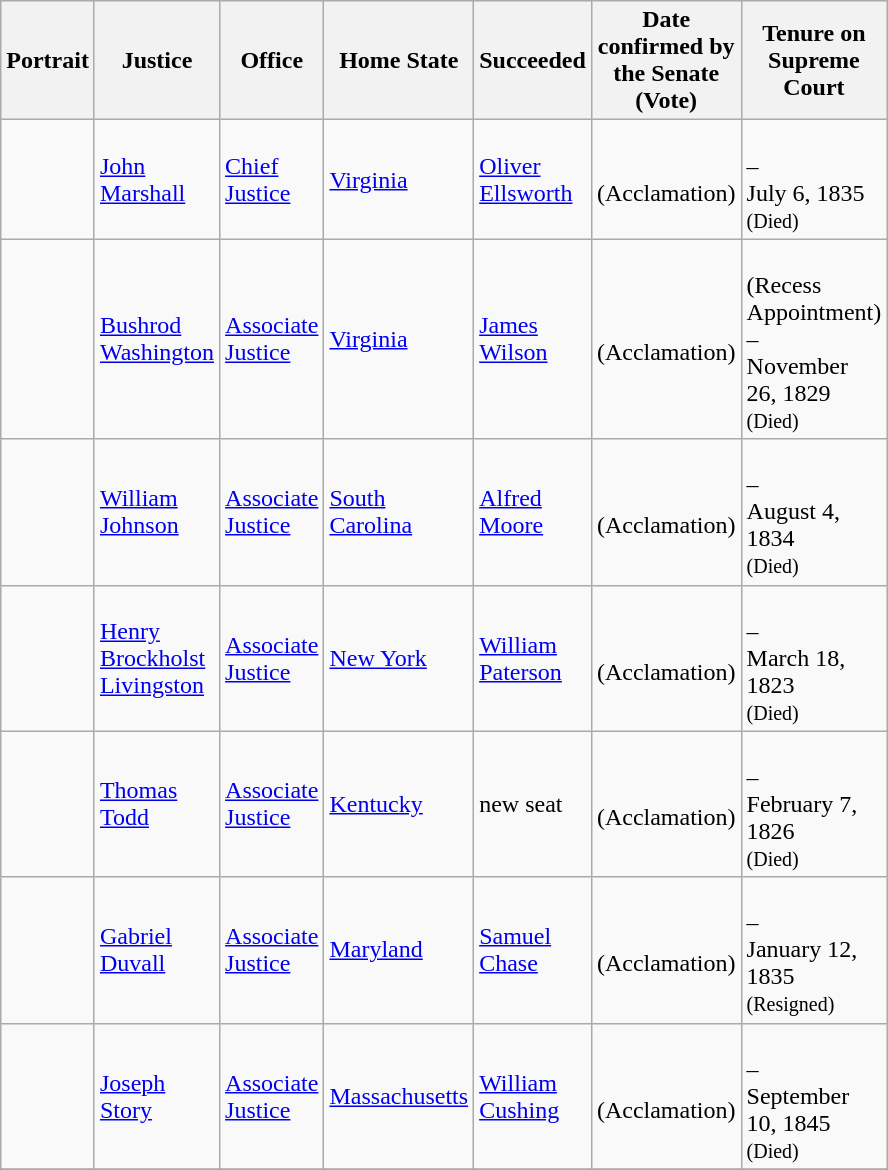<table class="wikitable sortable">
<tr>
<th scope="col" style="width: 10px;">Portrait</th>
<th scope="col" style="width: 10px;">Justice</th>
<th scope="col" style="width: 10px;">Office</th>
<th scope="col" style="width: 10px;">Home State</th>
<th scope="col" style="width: 10px;">Succeeded</th>
<th scope="col" style="width: 10px;">Date confirmed by the Senate<br>(Vote)</th>
<th scope="col" style="width: 10px;">Tenure on Supreme Court</th>
</tr>
<tr>
<td></td>
<td><a href='#'>John Marshall</a></td>
<td><a href='#'>Chief Justice</a></td>
<td><a href='#'>Virginia</a></td>
<td><a href='#'>Oliver Ellsworth</a></td>
<td><br>(Acclamation)</td>
<td><br>–<br>July 6, 1835<br><small>(Died)</small></td>
</tr>
<tr>
<td></td>
<td><a href='#'>Bushrod Washington</a><br></td>
<td><a href='#'>Associate Justice</a></td>
<td><a href='#'>Virginia</a></td>
<td><a href='#'>James Wilson</a></td>
<td><br>(Acclamation)</td>
<td><br>(Recess Appointment)<br>–<br>November 26, 1829<br><small>(Died)</small></td>
</tr>
<tr>
<td></td>
<td><a href='#'>William Johnson</a><br></td>
<td><a href='#'>Associate Justice</a></td>
<td><a href='#'>South Carolina</a></td>
<td><a href='#'>Alfred Moore</a></td>
<td><br>(Acclamation)</td>
<td><br>–<br>August 4, 1834<br><small>(Died)</small></td>
</tr>
<tr>
<td></td>
<td><a href='#'>Henry Brockholst Livingston</a><br></td>
<td><a href='#'>Associate Justice</a></td>
<td><a href='#'>New York</a></td>
<td><a href='#'>William Paterson</a></td>
<td><br>(Acclamation)</td>
<td><br>–<br>March 18, 1823<br><small>(Died)</small></td>
</tr>
<tr>
<td></td>
<td><a href='#'>Thomas Todd</a><br></td>
<td><a href='#'>Associate Justice</a></td>
<td><a href='#'>Kentucky</a></td>
<td>new seat</td>
<td><br>(Acclamation)</td>
<td><br>–<br>February 7, 1826<br><small>(Died)</small></td>
</tr>
<tr>
<td></td>
<td><a href='#'>Gabriel Duvall</a><br></td>
<td><a href='#'>Associate Justice</a></td>
<td><a href='#'>Maryland</a></td>
<td><a href='#'>Samuel Chase</a></td>
<td><br>(Acclamation)</td>
<td><br>–<br>January 12, 1835<br><small>(Resigned)</small></td>
</tr>
<tr>
<td></td>
<td><a href='#'>Joseph Story</a><br></td>
<td><a href='#'>Associate Justice</a></td>
<td><a href='#'>Massachusetts</a></td>
<td><a href='#'>William Cushing</a></td>
<td><br>(Acclamation)</td>
<td><br>–<br>September 10, 1845<br><small>(Died)</small></td>
</tr>
<tr>
</tr>
</table>
